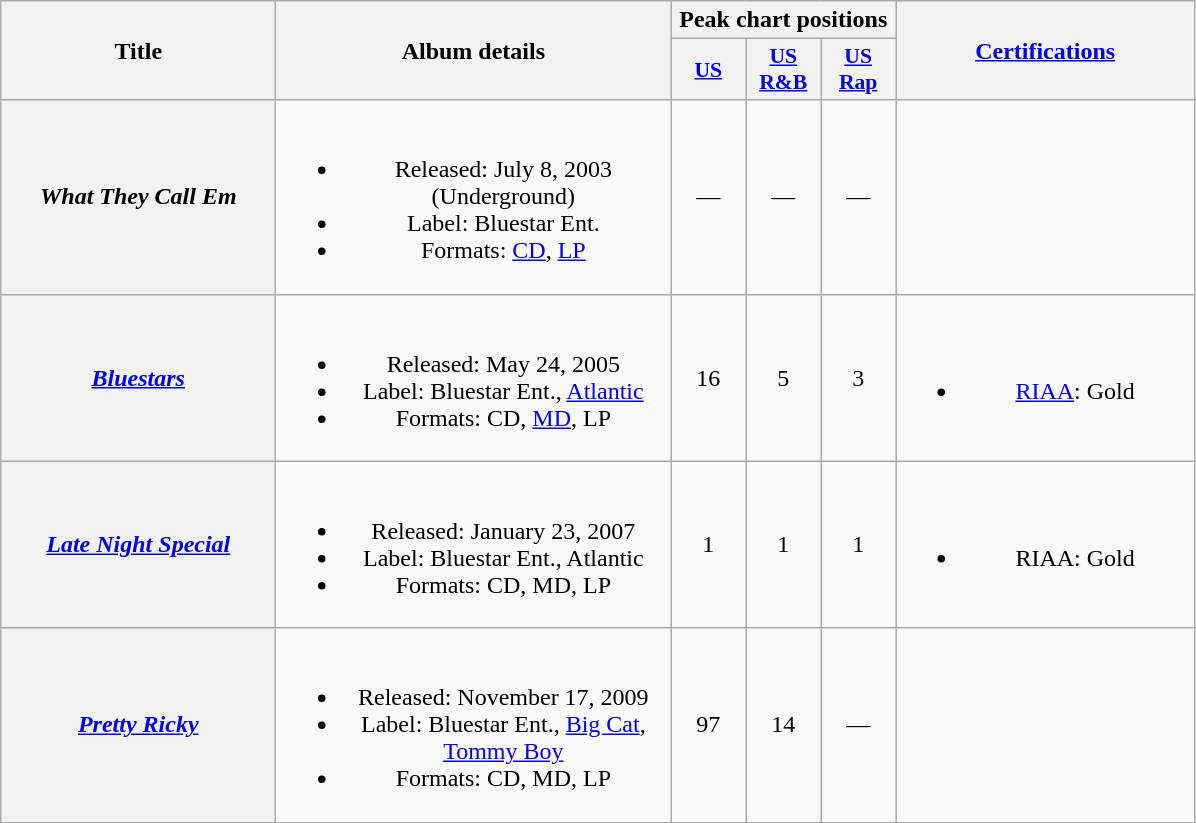<table class="wikitable plainrowheaders" style="text-align:center;">
<tr>
<th scope="col" rowspan="2" style="width:11em;">Title</th>
<th scope="col" rowspan="2" style="width:16em;">Album details</th>
<th scope="col" colspan="3">Peak chart positions</th>
<th scope="col" rowspan="2" style="width:12em;"><a href='#'>Certifications</a></th>
</tr>
<tr>
<th style="width:3em;font-size:90%;"><a href='#'>US</a><br></th>
<th style="width:3em;font-size:90%;"><a href='#'>US R&B</a></th>
<th style="width:3em;font-size:90%;"><a href='#'>US Rap</a></th>
</tr>
<tr>
<th scope="row"><em>What They Call Em</em></th>
<td><br><ul><li>Released: July 8, 2003 (Underground)</li><li>Label: Bluestar Ent.</li><li>Formats: <a href='#'>CD</a>, <a href='#'>LP</a></li></ul></td>
<td>—</td>
<td>—</td>
<td>—</td>
<td></td>
</tr>
<tr>
<th scope="row"><em><a href='#'>Bluestars</a></em></th>
<td><br><ul><li>Released: May 24, 2005</li><li>Label: Bluestar Ent., <a href='#'>Atlantic</a></li><li>Formats: CD, <a href='#'>MD</a>, LP</li></ul></td>
<td>16</td>
<td>5</td>
<td>3</td>
<td><br><ul><li><a href='#'>RIAA</a>: Gold</li></ul></td>
</tr>
<tr>
<th scope="row"><em><a href='#'>Late Night Special</a></em></th>
<td><br><ul><li>Released: January 23, 2007</li><li>Label: Bluestar Ent., Atlantic</li><li>Formats: CD, MD, LP</li></ul></td>
<td>1</td>
<td>1</td>
<td>1</td>
<td><br><ul><li>RIAA: Gold</li></ul></td>
</tr>
<tr>
<th scope="row"><em><a href='#'>Pretty Ricky</a></em></th>
<td><br><ul><li>Released: November 17, 2009</li><li>Label: Bluestar Ent., <a href='#'>Big Cat</a>, <a href='#'>Tommy Boy</a></li><li>Formats: CD, MD, LP</li></ul></td>
<td>97</td>
<td>14</td>
<td>—</td>
<td></td>
</tr>
</table>
